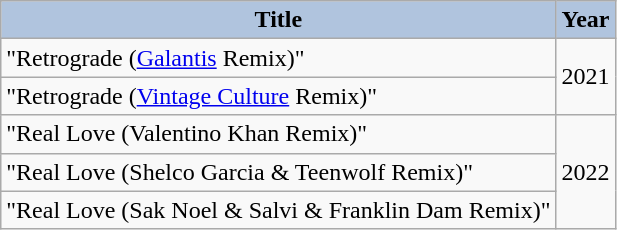<table class="wikitable">
<tr>
<th style="background:LightSteelBlue">Title</th>
<th style="background:LightSteelBlue">Year</th>
</tr>
<tr>
<td>"Retrograde (<a href='#'>Galantis</a> Remix)"</td>
<td rowspan="2">2021</td>
</tr>
<tr>
<td>"Retrograde (<a href='#'>Vintage Culture</a> Remix)"</td>
</tr>
<tr>
<td>"Real Love (Valentino Khan Remix)"</td>
<td rowspan="3">2022</td>
</tr>
<tr>
<td>"Real Love (Shelco Garcia & Teenwolf Remix)"</td>
</tr>
<tr>
<td>"Real Love (Sak Noel & Salvi & Franklin Dam Remix)"</td>
</tr>
</table>
